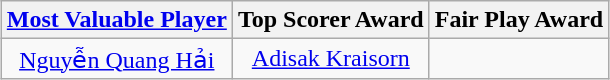<table class="wikitable" style="text-align:center; margin:auto;">
<tr>
<th><a href='#'>Most Valuable Player</a></th>
<th>Top Scorer Award</th>
<th>Fair Play Award</th>
</tr>
<tr>
<td> <a href='#'>Nguyễn Quang Hải</a></td>
<td> <a href='#'>Adisak Kraisorn</a></td>
<td></td>
</tr>
</table>
